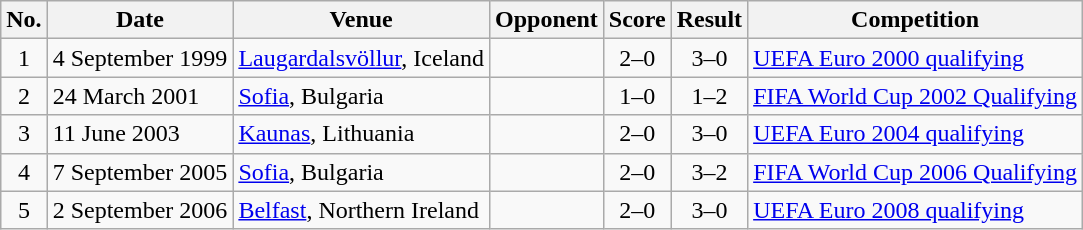<table class="wikitable sortable">
<tr>
<th scope="col">No.</th>
<th scope="col">Date</th>
<th scope="col">Venue</th>
<th scope="col">Opponent</th>
<th scope="col">Score</th>
<th scope="col">Result</th>
<th scope="col">Competition</th>
</tr>
<tr>
<td align="center">1</td>
<td>4 September 1999</td>
<td><a href='#'>Laugardalsvöllur</a>, Iceland</td>
<td></td>
<td align="center">2–0</td>
<td align="center">3–0</td>
<td><a href='#'>UEFA Euro 2000 qualifying</a></td>
</tr>
<tr>
<td align="center">2</td>
<td>24 March 2001</td>
<td><a href='#'>Sofia</a>, Bulgaria</td>
<td></td>
<td align="center">1–0</td>
<td align="center">1–2</td>
<td><a href='#'>FIFA World Cup 2002 Qualifying</a></td>
</tr>
<tr>
<td align="center">3</td>
<td>11 June 2003</td>
<td><a href='#'>Kaunas</a>, Lithuania</td>
<td></td>
<td align="center">2–0</td>
<td align="center">3–0</td>
<td><a href='#'>UEFA Euro 2004 qualifying</a></td>
</tr>
<tr>
<td align="center">4</td>
<td>7 September 2005</td>
<td><a href='#'>Sofia</a>, Bulgaria</td>
<td></td>
<td align="center">2–0</td>
<td align="center">3–2</td>
<td><a href='#'>FIFA World Cup 2006 Qualifying</a></td>
</tr>
<tr>
<td align="center">5</td>
<td>2 September 2006</td>
<td><a href='#'>Belfast</a>, Northern Ireland</td>
<td></td>
<td align="center">2–0</td>
<td align="center">3–0</td>
<td><a href='#'>UEFA Euro 2008 qualifying</a></td>
</tr>
</table>
